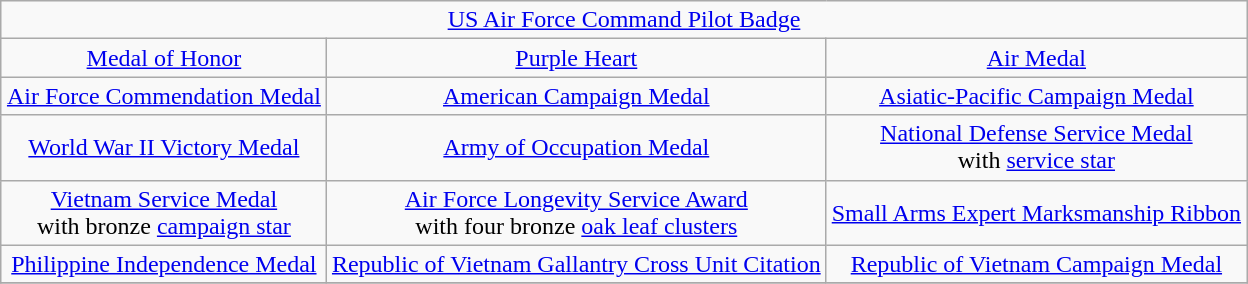<table class="wikitable" style="margin:1em auto; text-align:center;">
<tr>
<td colspan="3"><a href='#'>US Air Force Command Pilot Badge</a></td>
</tr>
<tr>
<td><a href='#'>Medal of Honor</a></td>
<td><a href='#'>Purple Heart</a></td>
<td><a href='#'>Air Medal</a></td>
</tr>
<tr>
<td><a href='#'>Air Force Commendation Medal</a></td>
<td><a href='#'>American Campaign Medal</a></td>
<td><a href='#'>Asiatic-Pacific Campaign Medal</a></td>
</tr>
<tr>
<td><a href='#'>World War II Victory Medal</a></td>
<td><a href='#'>Army of Occupation Medal</a></td>
<td><a href='#'>National Defense Service Medal</a><br>with <a href='#'>service star</a></td>
</tr>
<tr>
<td><a href='#'>Vietnam Service Medal</a><br>with bronze <a href='#'>campaign star</a></td>
<td><a href='#'>Air Force Longevity Service Award</a><br>with four bronze <a href='#'>oak leaf clusters</a></td>
<td><a href='#'>Small Arms Expert Marksmanship Ribbon</a></td>
</tr>
<tr>
<td><a href='#'>Philippine Independence Medal</a></td>
<td><a href='#'>Republic of Vietnam Gallantry Cross Unit Citation</a></td>
<td><a href='#'>Republic of Vietnam Campaign Medal</a></td>
</tr>
<tr>
</tr>
</table>
